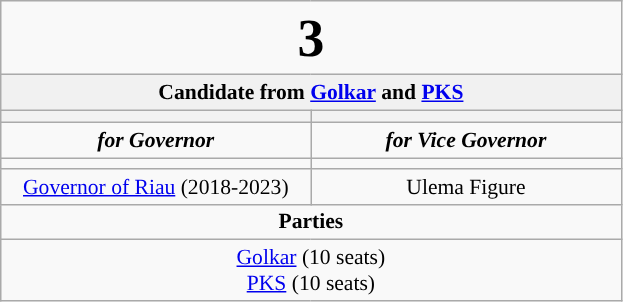<table class="wikitable" style="font-size:90%; text-align:center;">
<tr>
<td colspan=2><big><big><big><big><big><strong>3</strong></big></big></big></big></big></td>
</tr>
<tr>
<td colspan=2 style="background:#f1f1f1;"><strong>Candidate from <a href='#'>Golkar</a> and <a href='#'>PKS</a></strong></td>
</tr>
<tr>
<th style="width:3em; font-size:135%; background:#"><a href='#'></a></th>
<th style="width:3em; font-size:135%; background:#"></th>
</tr>
<tr style="color:#000; font-size:100%; background:#">
<td style="width:3em; width:200px;"><strong><em>for Governor</em></strong></td>
<td style="width:3em; width:200px;"><strong><em>for Vice Governor</em></strong></td>
</tr>
<tr>
<td></td>
<td></td>
</tr>
<tr>
<td><a href='#'>Governor of Riau</a> (2018-2023)</td>
<td>Ulema Figure</td>
</tr>
<tr>
<td colspan=2 style="background:#"><strong>Parties</strong></td>
</tr>
<tr>
<td colspan=2> <a href='#'>Golkar</a> (10 seats) <br><a href='#'>PKS</a> (10 seats)</td>
</tr>
</table>
